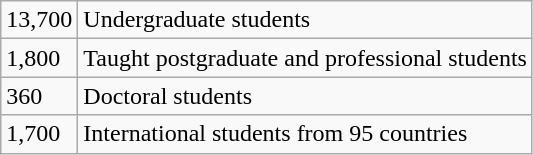<table class="wikitable">
<tr>
<td>13,700</td>
<td>Undergraduate students</td>
</tr>
<tr>
<td>1,800</td>
<td>Taught postgraduate and professional students</td>
</tr>
<tr>
<td>360</td>
<td>Doctoral students</td>
</tr>
<tr>
<td>1,700</td>
<td>International students from 95 countries</td>
</tr>
</table>
